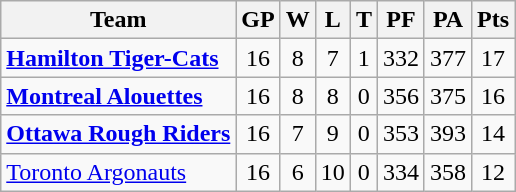<table class="wikitable">
<tr>
<th>Team</th>
<th>GP</th>
<th>W</th>
<th>L</th>
<th>T</th>
<th>PF</th>
<th>PA</th>
<th>Pts</th>
</tr>
<tr align="center">
<td align="left"><strong><a href='#'>Hamilton Tiger-Cats</a></strong></td>
<td>16</td>
<td>8</td>
<td>7</td>
<td>1</td>
<td>332</td>
<td>377</td>
<td>17</td>
</tr>
<tr align="center">
<td align="left"><strong><a href='#'>Montreal Alouettes</a></strong></td>
<td>16</td>
<td>8</td>
<td>8</td>
<td>0</td>
<td>356</td>
<td>375</td>
<td>16</td>
</tr>
<tr align="center">
<td align="left"><strong><a href='#'>Ottawa Rough Riders</a></strong></td>
<td>16</td>
<td>7</td>
<td>9</td>
<td>0</td>
<td>353</td>
<td>393</td>
<td>14</td>
</tr>
<tr align="center">
<td align="left"><a href='#'>Toronto Argonauts</a></td>
<td>16</td>
<td>6</td>
<td>10</td>
<td>0</td>
<td>334</td>
<td>358</td>
<td>12</td>
</tr>
</table>
